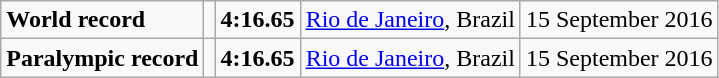<table class="wikitable">
<tr>
<td><strong>World record</strong></td>
<td></td>
<td><strong>4:16.65</strong></td>
<td><a href='#'>Rio de Janeiro</a>, Brazil</td>
<td>15 September 2016</td>
</tr>
<tr>
<td><strong>Paralympic record</strong></td>
<td></td>
<td><strong>4:16.65</strong></td>
<td><a href='#'>Rio de Janeiro</a>, Brazil</td>
<td>15 September 2016</td>
</tr>
</table>
